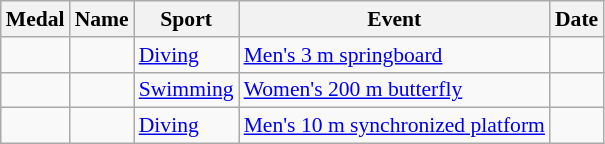<table class="wikitable sortable" style="font-size:90%">
<tr>
<th>Medal</th>
<th>Name</th>
<th>Sport</th>
<th>Event</th>
<th>Date</th>
</tr>
<tr>
<td></td>
<td></td>
<td><a href='#'>Diving</a></td>
<td><a href='#'>Men's 3 m springboard</a></td>
<td></td>
</tr>
<tr>
<td></td>
<td></td>
<td><a href='#'>Swimming</a></td>
<td><a href='#'>Women's 200 m butterfly</a></td>
<td></td>
</tr>
<tr>
<td></td>
<td><br></td>
<td><a href='#'>Diving</a></td>
<td><a href='#'>Men's 10 m synchronized platform</a></td>
<td></td>
</tr>
</table>
